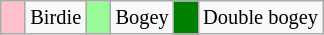<table class="wikitable" span = 50 style="font-size:85%">
<tr>
<td style="background:Pink; width:10px;"></td>
<td>Birdie</td>
<td style="background:PaleGreen; width:10px;"></td>
<td>Bogey</td>
<td style="background:Green; width:10px;"></td>
<td>Double bogey</td>
</tr>
</table>
